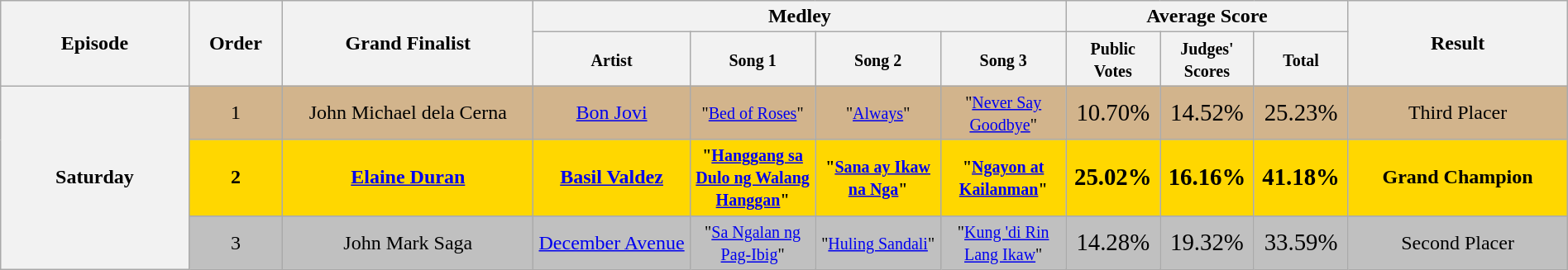<table class="wikitable" style="text-align:center; width:100%; font-size:100%">
<tr>
<th rowspan="2" width="12%">Episode</th>
<th rowspan="2" width="6%">Order</th>
<th rowspan="2" width="16%">Grand Finalist</th>
<th colspan="4" width="34%">Medley</th>
<th colspan="3" width="18%">Average Score</th>
<th rowspan="2" width="14%">Result</th>
</tr>
<tr>
<th width="10%"><small>Artist</small></th>
<th width="8%"><small>Song 1</small></th>
<th width="8%"><small>Song 2</small></th>
<th width="8%"><small>Song 3</small></th>
<th width="6%"><small>Public Votes</small></th>
<th width="6%"><small>Judges' Scores</small></th>
<th width="6%"><small>Total</small></th>
</tr>
<tr>
<th rowspan="3">Saturday<br><small></small></th>
<td style="background-color:tan;">1</td>
<td style="background-color:tan;">John Michael dela Cerna</td>
<td style="background-color:tan;"><a href='#'>Bon Jovi</a></td>
<td style="background-color:tan;"><small>"<a href='#'>Bed of Roses</a>"</small></td>
<td style="background-color:tan;"><small>"<a href='#'>Always</a>"</small></td>
<td style="background-color:tan;"><small>"<a href='#'>Never Say Goodbye</a>"</small></td>
<td style="background-color:tan;"><big>10.70%</big></td>
<td style="background-color:tan;"><big>14.52%</big></td>
<td style="background-color:tan;"><big>25.23%</big></td>
<td style="background-color:tan;">Third Placer</td>
</tr>
<tr>
<td style="background-color:gold;"><strong>2</strong></td>
<td style="background-color:gold;"><strong><a href='#'>Elaine Duran</a></strong></td>
<td style="background-color:gold;"><strong><a href='#'>Basil Valdez</a></strong></td>
<td style="background-color:gold;"><strong><small>"<a href='#'>Hanggang sa Dulo ng Walang Hanggan</a>"</small></strong></td>
<td style="background-color:gold;"><strong><small>"<a href='#'>Sana ay Ikaw na Nga</a>"</small></strong></td>
<td style="background-color:gold;"><strong><small>"<a href='#'>Ngayon at Kailanman</a>"</small></strong></td>
<td style="background-color:gold;"><strong><big>25.02%</big></strong></td>
<td style="background-color:gold;"><strong><big>16.16%</big></strong></td>
<td style="background-color:gold;"><strong><big>41.18%</big></strong></td>
<td style="background-color:gold;"><strong>Grand Champion</strong></td>
</tr>
<tr>
<td style="background-color:silver;">3</td>
<td style="background-color:silver;">John Mark Saga</td>
<td style="background-color:silver;"><a href='#'>December Avenue</a></td>
<td style="background-color:silver;"><small>"<a href='#'>Sa Ngalan ng Pag-Ibig</a>"</small></td>
<td style="background-color:silver;"><small>"<a href='#'>Huling Sandali</a>"</small></td>
<td style="background-color:silver;"><small>"<a href='#'>Kung 'di Rin Lang Ikaw</a>"</small></td>
<td style="background-color:silver;"><big>14.28%</big></td>
<td style="background-color:silver;"><big>19.32%</big></td>
<td style="background-color:silver;"><big>33.59%</big></td>
<td style="background-color:silver;">Second Placer</td>
</tr>
</table>
